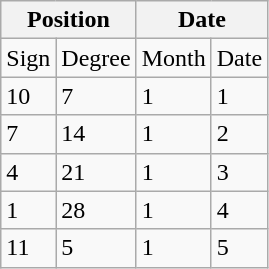<table class="wikitable">
<tr>
<th colspan="2">Position</th>
<th colspan="2">Date</th>
</tr>
<tr>
<td>Sign</td>
<td>Degree</td>
<td>Month</td>
<td>Date</td>
</tr>
<tr>
<td>10</td>
<td>7</td>
<td>1</td>
<td>1</td>
</tr>
<tr>
<td>7</td>
<td>14</td>
<td>1</td>
<td>2</td>
</tr>
<tr>
<td>4</td>
<td>21</td>
<td>1</td>
<td>3</td>
</tr>
<tr>
<td>1</td>
<td>28</td>
<td>1</td>
<td>4</td>
</tr>
<tr>
<td>11</td>
<td>5</td>
<td>1</td>
<td>5</td>
</tr>
</table>
